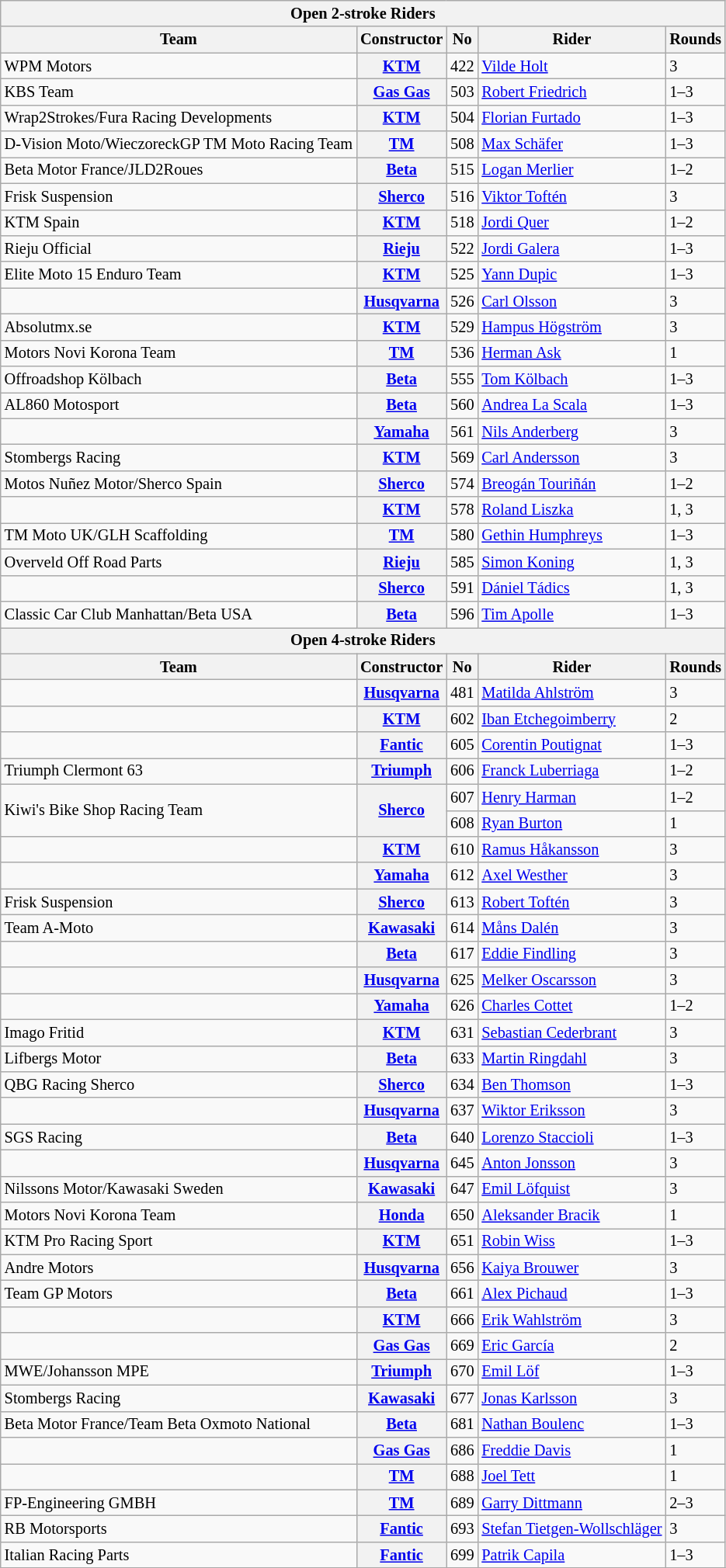<table class="wikitable" style="font-size: 85%;">
<tr>
<th colspan=5><strong>Open 2-stroke Riders</strong></th>
</tr>
<tr>
<th>Team</th>
<th>Constructor</th>
<th>No</th>
<th>Rider</th>
<th>Rounds</th>
</tr>
<tr>
<td>WPM Motors</td>
<th><a href='#'>KTM</a></th>
<td align="right">422</td>
<td> <a href='#'>Vilde Holt</a></td>
<td>3</td>
</tr>
<tr>
<td>KBS Team</td>
<th><a href='#'>Gas Gas</a></th>
<td align="right">503</td>
<td> <a href='#'>Robert Friedrich</a></td>
<td>1–3</td>
</tr>
<tr>
<td>Wrap2Strokes/Fura Racing Developments</td>
<th><a href='#'>KTM</a></th>
<td align="right">504</td>
<td> <a href='#'>Florian Furtado</a></td>
<td>1–3</td>
</tr>
<tr>
<td>D-Vision Moto/WieczoreckGP TM Moto Racing Team</td>
<th><a href='#'>TM</a></th>
<td align="right">508</td>
<td> <a href='#'>Max Schäfer</a></td>
<td>1–3</td>
</tr>
<tr>
<td>Beta Motor France/JLD2Roues</td>
<th><a href='#'>Beta</a></th>
<td align="right">515</td>
<td> <a href='#'>Logan Merlier</a></td>
<td>1–2</td>
</tr>
<tr>
<td>Frisk Suspension</td>
<th><a href='#'>Sherco</a></th>
<td align="right">516</td>
<td> <a href='#'>Viktor Toftén</a></td>
<td>3</td>
</tr>
<tr>
<td>KTM Spain</td>
<th><a href='#'>KTM</a></th>
<td align="right">518</td>
<td> <a href='#'>Jordi Quer</a></td>
<td>1–2</td>
</tr>
<tr>
<td>Rieju Official</td>
<th><a href='#'>Rieju</a></th>
<td align="right">522</td>
<td> <a href='#'>Jordi Galera</a></td>
<td>1–3</td>
</tr>
<tr>
<td>Elite Moto 15 Enduro Team</td>
<th><a href='#'>KTM</a></th>
<td align="right">525</td>
<td> <a href='#'>Yann Dupic</a></td>
<td>1–3</td>
</tr>
<tr>
<td></td>
<th><a href='#'>Husqvarna</a></th>
<td align="right">526</td>
<td> <a href='#'>Carl Olsson</a></td>
<td>3</td>
</tr>
<tr>
<td>Absolutmx.se</td>
<th><a href='#'>KTM</a></th>
<td align="right">529</td>
<td> <a href='#'>Hampus Högström</a></td>
<td>3</td>
</tr>
<tr>
<td>Motors Novi Korona Team</td>
<th><a href='#'>TM</a></th>
<td align="right">536</td>
<td> <a href='#'>Herman Ask</a></td>
<td>1</td>
</tr>
<tr>
<td>Offroadshop Kölbach</td>
<th><a href='#'>Beta</a></th>
<td align="right">555</td>
<td> <a href='#'>Tom Kölbach</a></td>
<td>1–3</td>
</tr>
<tr>
<td>AL860 Motosport</td>
<th><a href='#'>Beta</a></th>
<td align="right">560</td>
<td> <a href='#'>Andrea La Scala</a></td>
<td>1–3</td>
</tr>
<tr>
<td></td>
<th><a href='#'>Yamaha</a></th>
<td align="right">561</td>
<td> <a href='#'>Nils Anderberg</a></td>
<td>3</td>
</tr>
<tr>
<td>Stombergs Racing</td>
<th><a href='#'>KTM</a></th>
<td align="right">569</td>
<td> <a href='#'>Carl Andersson</a></td>
<td>3</td>
</tr>
<tr>
<td>Motos Nuñez Motor/Sherco Spain</td>
<th><a href='#'>Sherco</a></th>
<td align="right">574</td>
<td> <a href='#'>Breogán Touriñán</a></td>
<td>1–2</td>
</tr>
<tr>
<td></td>
<th><a href='#'>KTM</a></th>
<td align="right">578</td>
<td> <a href='#'>Roland Liszka</a></td>
<td>1, 3</td>
</tr>
<tr>
<td>TM Moto UK/GLH Scaffolding</td>
<th><a href='#'>TM</a></th>
<td align="right">580</td>
<td> <a href='#'>Gethin Humphreys</a></td>
<td>1–3</td>
</tr>
<tr>
<td>Overveld Off Road Parts</td>
<th><a href='#'>Rieju</a></th>
<td align="right">585</td>
<td> <a href='#'>Simon Koning</a></td>
<td>1, 3</td>
</tr>
<tr>
<td></td>
<th><a href='#'>Sherco</a></th>
<td align="right">591</td>
<td> <a href='#'>Dániel Tádics</a></td>
<td>1, 3</td>
</tr>
<tr>
<td>Classic Car Club Manhattan/Beta USA</td>
<th><a href='#'>Beta</a></th>
<td align="right">596</td>
<td> <a href='#'>Tim Apolle</a></td>
<td>1–3</td>
</tr>
<tr>
<th colspan=5><strong>Open 4-stroke Riders</strong></th>
</tr>
<tr>
<th>Team</th>
<th>Constructor</th>
<th>No</th>
<th>Rider</th>
<th>Rounds</th>
</tr>
<tr>
<td></td>
<th><a href='#'>Husqvarna</a></th>
<td align="right">481</td>
<td> <a href='#'>Matilda Ahlström</a></td>
<td>3</td>
</tr>
<tr>
<td></td>
<th><a href='#'>KTM</a></th>
<td align="right">602</td>
<td> <a href='#'>Iban Etchegoimberry</a></td>
<td>2</td>
</tr>
<tr>
<td></td>
<th><a href='#'>Fantic</a></th>
<td align="right">605</td>
<td> <a href='#'>Corentin Poutignat</a></td>
<td>1–3</td>
</tr>
<tr>
<td>Triumph Clermont 63</td>
<th><a href='#'>Triumph</a></th>
<td align="right">606</td>
<td> <a href='#'>Franck Luberriaga</a></td>
<td>1–2</td>
</tr>
<tr>
<td rowspan=2>Kiwi's Bike Shop Racing Team</td>
<th rowspan=2><a href='#'>Sherco</a></th>
<td align="right">607</td>
<td> <a href='#'>Henry Harman</a></td>
<td>1–2</td>
</tr>
<tr>
<td align="right">608</td>
<td> <a href='#'>Ryan Burton</a></td>
<td>1</td>
</tr>
<tr>
<td></td>
<th><a href='#'>KTM</a></th>
<td align="right">610</td>
<td> <a href='#'>Ramus Håkansson</a></td>
<td>3</td>
</tr>
<tr>
<td></td>
<th><a href='#'>Yamaha</a></th>
<td align="right">612</td>
<td> <a href='#'>Axel Westher</a></td>
<td>3</td>
</tr>
<tr>
<td>Frisk Suspension</td>
<th><a href='#'>Sherco</a></th>
<td align="right">613</td>
<td> <a href='#'>Robert Toftén</a></td>
<td>3</td>
</tr>
<tr>
<td>Team A-Moto</td>
<th><a href='#'>Kawasaki</a></th>
<td align="right">614</td>
<td> <a href='#'>Måns Dalén</a></td>
<td>3</td>
</tr>
<tr>
<td></td>
<th><a href='#'>Beta</a></th>
<td align="right">617</td>
<td> <a href='#'>Eddie Findling</a></td>
<td>3</td>
</tr>
<tr>
<td></td>
<th><a href='#'>Husqvarna</a></th>
<td align="right">625</td>
<td> <a href='#'>Melker Oscarsson</a></td>
<td>3</td>
</tr>
<tr>
<td></td>
<th><a href='#'>Yamaha</a></th>
<td align="right">626</td>
<td> <a href='#'>Charles Cottet</a></td>
<td>1–2</td>
</tr>
<tr>
<td>Imago Fritid</td>
<th><a href='#'>KTM</a></th>
<td align="right">631</td>
<td> <a href='#'>Sebastian Cederbrant</a></td>
<td>3</td>
</tr>
<tr>
<td>Lifbergs Motor</td>
<th><a href='#'>Beta</a></th>
<td align="right">633</td>
<td> <a href='#'>Martin Ringdahl</a></td>
<td>3</td>
</tr>
<tr>
<td>QBG Racing Sherco</td>
<th><a href='#'>Sherco</a></th>
<td align="right">634</td>
<td> <a href='#'>Ben Thomson</a></td>
<td>1–3</td>
</tr>
<tr>
<td></td>
<th><a href='#'>Husqvarna</a></th>
<td align="right">637</td>
<td> <a href='#'>Wiktor Eriksson</a></td>
<td>3</td>
</tr>
<tr>
<td>SGS Racing</td>
<th><a href='#'>Beta</a></th>
<td align="right">640</td>
<td> <a href='#'>Lorenzo Staccioli</a></td>
<td>1–3</td>
</tr>
<tr>
<td></td>
<th><a href='#'>Husqvarna</a></th>
<td align="right">645</td>
<td> <a href='#'>Anton Jonsson</a></td>
<td>3</td>
</tr>
<tr>
<td>Nilssons Motor/Kawasaki Sweden</td>
<th><a href='#'>Kawasaki</a></th>
<td align="right">647</td>
<td> <a href='#'>Emil Löfquist</a></td>
<td>3</td>
</tr>
<tr>
<td>Motors Novi Korona Team</td>
<th><a href='#'>Honda</a></th>
<td align="right">650</td>
<td> <a href='#'>Aleksander Bracik</a></td>
<td>1</td>
</tr>
<tr>
<td>KTM Pro Racing Sport</td>
<th><a href='#'>KTM</a></th>
<td align="right">651</td>
<td> <a href='#'>Robin Wiss</a></td>
<td>1–3</td>
</tr>
<tr>
<td>Andre Motors</td>
<th><a href='#'>Husqvarna</a></th>
<td align="right">656</td>
<td> <a href='#'>Kaiya Brouwer</a></td>
<td>3</td>
</tr>
<tr>
<td>Team GP Motors</td>
<th><a href='#'>Beta</a></th>
<td align="right">661</td>
<td> <a href='#'>Alex Pichaud</a></td>
<td>1–3</td>
</tr>
<tr>
<td></td>
<th><a href='#'>KTM</a></th>
<td align="right">666</td>
<td> <a href='#'>Erik Wahlström</a></td>
<td>3</td>
</tr>
<tr>
<td></td>
<th><a href='#'>Gas Gas</a></th>
<td align="right">669</td>
<td> <a href='#'>Eric García</a></td>
<td>2</td>
</tr>
<tr>
<td>MWE/Johansson MPE</td>
<th><a href='#'>Triumph</a></th>
<td align="right">670</td>
<td> <a href='#'>Emil Löf</a></td>
<td>1–3</td>
</tr>
<tr>
<td>Stombergs Racing</td>
<th><a href='#'>Kawasaki</a></th>
<td align="right">677</td>
<td> <a href='#'>Jonas Karlsson</a></td>
<td>3</td>
</tr>
<tr>
<td>Beta Motor France/Team Beta Oxmoto National</td>
<th><a href='#'>Beta</a></th>
<td align="right">681</td>
<td> <a href='#'>Nathan Boulenc</a></td>
<td>1–3</td>
</tr>
<tr>
<td></td>
<th><a href='#'>Gas Gas</a></th>
<td align="right">686</td>
<td> <a href='#'>Freddie Davis</a></td>
<td>1</td>
</tr>
<tr>
<td></td>
<th><a href='#'>TM</a></th>
<td align="right">688</td>
<td> <a href='#'>Joel Tett</a></td>
<td>1</td>
</tr>
<tr>
<td>FP-Engineering GMBH</td>
<th><a href='#'>TM</a></th>
<td align="right">689</td>
<td> <a href='#'>Garry Dittmann</a></td>
<td>2–3</td>
</tr>
<tr>
<td>RB Motorsports</td>
<th><a href='#'>Fantic</a></th>
<td align="right">693</td>
<td> <a href='#'>Stefan Tietgen-Wollschläger</a></td>
<td>3</td>
</tr>
<tr>
<td>Italian Racing Parts</td>
<th><a href='#'>Fantic</a></th>
<td align="right">699</td>
<td> <a href='#'>Patrik Capila</a></td>
<td>1–3</td>
</tr>
<tr>
</tr>
</table>
